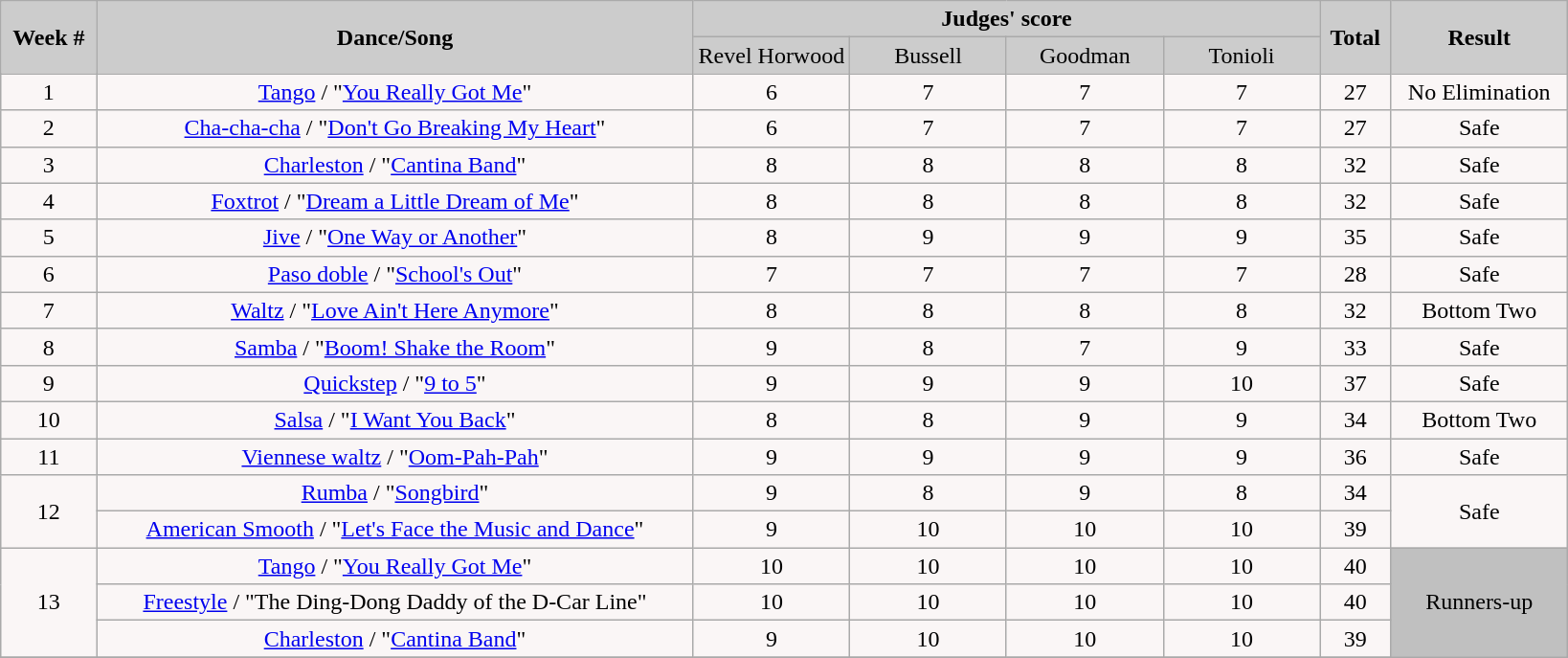<table class="wikitable sortable" style="float:left;">
<tr>
<td rowspan="2" bgcolor="#CCCCCC" align="Center"><strong>Week #</strong></td>
<td rowspan="2" bgcolor="#CCCCCC" align="Center"><strong>Dance/Song</strong></td>
<td colspan="4" bgcolor="#CCCCCC" align="Center"><strong>Judges' score</strong></td>
<td rowspan="2" bgcolor="#CCCCCC" align="Center"><strong>Total</strong></td>
<td rowspan="2" bgcolor="#CCCCCC" align="Center"><strong>Result</strong></td>
</tr>
<tr>
<td bgcolor="#CCCCCC" width="10%" align="center">Revel Horwood</td>
<td bgcolor="#CCCCCC" width="10%" align="center">Bussell</td>
<td bgcolor="#CCCCCC" width="10%" align="center">Goodman</td>
<td bgcolor="#CCCCCC" width="10%" align="center">Tonioli</td>
</tr>
<tr align="center" bgcolor="#FAF6F6">
<td>1</td>
<td><a href='#'>Tango</a> / "<a href='#'>You Really Got Me</a>"</td>
<td>6</td>
<td>7</td>
<td>7</td>
<td>7</td>
<td>27</td>
<td>No Elimination</td>
</tr>
<tr align="center" bgcolor="#FAF6F6">
<td>2</td>
<td><a href='#'>Cha-cha-cha</a> / "<a href='#'>Don't Go Breaking My Heart</a>"</td>
<td>6</td>
<td>7</td>
<td>7</td>
<td>7</td>
<td>27</td>
<td>Safe</td>
</tr>
<tr align="center" bgcolor="#FAF6F6">
<td>3</td>
<td><a href='#'>Charleston</a> / "<a href='#'>Cantina Band</a>"</td>
<td>8</td>
<td>8</td>
<td>8</td>
<td>8</td>
<td>32</td>
<td>Safe</td>
</tr>
<tr align="center" bgcolor="#FAF6F6">
<td>4</td>
<td><a href='#'>Foxtrot</a> / "<a href='#'>Dream a Little Dream of Me</a>"</td>
<td>8</td>
<td>8</td>
<td>8</td>
<td>8</td>
<td>32</td>
<td>Safe</td>
</tr>
<tr align="center" bgcolor="#FAF6F6">
<td>5</td>
<td><a href='#'>Jive</a> / "<a href='#'>One Way or Another</a>"</td>
<td>8</td>
<td>9</td>
<td>9</td>
<td>9</td>
<td>35</td>
<td>Safe</td>
</tr>
<tr align="center" bgcolor="#FAF6F6">
<td>6</td>
<td><a href='#'>Paso doble</a> / "<a href='#'>School's Out</a>"</td>
<td>7</td>
<td>7</td>
<td>7</td>
<td>7</td>
<td>28</td>
<td>Safe</td>
</tr>
<tr align="center" bgcolor="#FAF6F6">
<td>7</td>
<td><a href='#'>Waltz</a> / "<a href='#'>Love Ain't Here Anymore</a>"</td>
<td>8</td>
<td>8</td>
<td>8</td>
<td>8</td>
<td>32</td>
<td>Bottom Two</td>
</tr>
<tr align="center" bgcolor="#FAF6F6">
<td>8</td>
<td><a href='#'>Samba</a> / "<a href='#'>Boom! Shake the Room</a>"</td>
<td>9</td>
<td>8</td>
<td>7</td>
<td>9</td>
<td>33</td>
<td>Safe</td>
</tr>
<tr align="center" bgcolor="#FAF6F6">
<td>9</td>
<td><a href='#'>Quickstep</a> / "<a href='#'>9 to 5</a>"</td>
<td>9</td>
<td>9</td>
<td>9</td>
<td>10</td>
<td>37</td>
<td>Safe</td>
</tr>
<tr align="center" bgcolor="#FAF6F6">
<td>10</td>
<td><a href='#'>Salsa</a> / "<a href='#'>I Want You Back</a>"</td>
<td>8</td>
<td>8</td>
<td>9</td>
<td>9</td>
<td>34</td>
<td>Bottom Two</td>
</tr>
<tr align="center" bgcolor="#FAF6F6">
<td>11</td>
<td><a href='#'>Viennese waltz</a> / "<a href='#'>Oom-Pah-Pah</a>"</td>
<td>9</td>
<td>9</td>
<td>9</td>
<td>9</td>
<td>36</td>
<td>Safe</td>
</tr>
<tr align="center" bgcolor="#FAF6F6">
<td rowspan=2>12</td>
<td><a href='#'>Rumba</a> / "<a href='#'>Songbird</a>"</td>
<td>9</td>
<td>8</td>
<td>9</td>
<td>8</td>
<td>34</td>
<td rowspan=2>Safe</td>
</tr>
<tr align="center" bgcolor="#FAF6F6">
<td><a href='#'>American Smooth</a> / "<a href='#'>Let's Face the Music and Dance</a>"</td>
<td>9</td>
<td>10</td>
<td>10</td>
<td>10</td>
<td>39</td>
</tr>
<tr align="center" bgcolor="#FAF6F6">
<td rowspan=3>13</td>
<td><a href='#'>Tango</a> / "<a href='#'>You Really Got Me</a>"</td>
<td>10</td>
<td>10</td>
<td>10</td>
<td>10</td>
<td>40</td>
<td rowspan="3" bgcolor="silver">Runners-up</td>
</tr>
<tr align="center" bgcolor="#FAF6F6">
<td><a href='#'>Freestyle</a> / "The Ding-Dong Daddy of the D-Car Line"</td>
<td>10</td>
<td>10</td>
<td>10</td>
<td>10</td>
<td>40</td>
</tr>
<tr align="center" bgcolor="#FAF6F6">
<td><a href='#'>Charleston</a> / "<a href='#'>Cantina Band</a>"</td>
<td>9</td>
<td>10</td>
<td>10</td>
<td>10</td>
<td>39</td>
</tr>
<tr align="center" bgcolor="#FAF6F6">
</tr>
</table>
